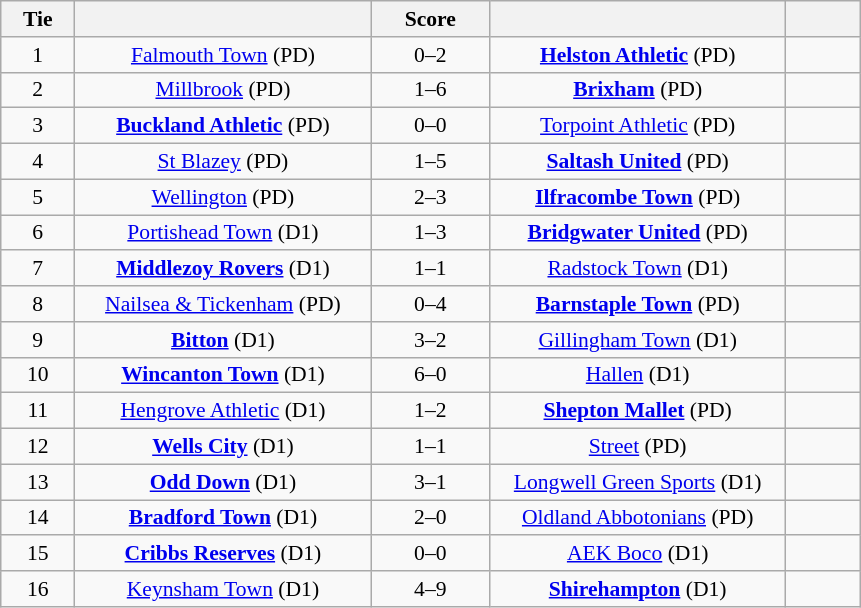<table class="wikitable" style="text-align:center; font-size:90%">
<tr>
<th scope="col" style="width:  7.50%;">Tie</th>
<th scope="col" style="width: 30.00%;"></th>
<th scope="col" style="width: 12.00%;">Score</th>
<th scope="col" style="width: 30.00%;"></th>
<th scope="col" style="width:  7.50%;"></th>
</tr>
<tr>
<td>1</td>
<td><a href='#'>Falmouth Town</a> (PD)</td>
<td>0–2</td>
<td><strong><a href='#'>Helston Athletic</a></strong> (PD)</td>
<td></td>
</tr>
<tr>
<td>2</td>
<td><a href='#'>Millbrook</a> (PD)</td>
<td>1–6</td>
<td><strong><a href='#'>Brixham</a></strong> (PD)</td>
<td></td>
</tr>
<tr>
<td>3</td>
<td><strong><a href='#'>Buckland Athletic</a></strong> (PD)</td>
<td>0–0 </td>
<td><a href='#'>Torpoint Athletic</a> (PD)</td>
<td></td>
</tr>
<tr>
<td>4</td>
<td><a href='#'>St Blazey</a> (PD)</td>
<td>1–5</td>
<td><strong><a href='#'>Saltash United</a></strong> (PD)</td>
<td></td>
</tr>
<tr>
<td>5</td>
<td><a href='#'>Wellington</a> (PD)</td>
<td>2–3</td>
<td><strong><a href='#'>Ilfracombe Town</a></strong> (PD)</td>
<td></td>
</tr>
<tr>
<td>6</td>
<td><a href='#'>Portishead Town</a> (D1)</td>
<td>1–3</td>
<td><strong><a href='#'>Bridgwater United</a></strong> (PD)</td>
<td></td>
</tr>
<tr>
<td>7</td>
<td><strong><a href='#'>Middlezoy Rovers</a></strong> (D1)</td>
<td>1–1 </td>
<td><a href='#'>Radstock Town</a> (D1)</td>
<td></td>
</tr>
<tr>
<td>8</td>
<td><a href='#'>Nailsea & Tickenham</a> (PD)</td>
<td>0–4</td>
<td><strong><a href='#'>Barnstaple Town</a></strong> (PD)</td>
<td></td>
</tr>
<tr>
<td>9</td>
<td><strong><a href='#'>Bitton</a></strong> (D1)</td>
<td>3–2</td>
<td><a href='#'>Gillingham Town</a> (D1)</td>
<td></td>
</tr>
<tr>
<td>10</td>
<td><strong><a href='#'>Wincanton Town</a></strong> (D1)</td>
<td>6–0</td>
<td><a href='#'>Hallen</a> (D1)</td>
<td></td>
</tr>
<tr>
<td>11</td>
<td><a href='#'>Hengrove Athletic</a> (D1)</td>
<td>1–2</td>
<td><strong><a href='#'>Shepton Mallet</a></strong> (PD)</td>
<td></td>
</tr>
<tr>
<td>12</td>
<td><strong><a href='#'>Wells City</a></strong> (D1)</td>
<td>1–1 </td>
<td><a href='#'>Street</a> (PD)</td>
<td></td>
</tr>
<tr>
<td>13</td>
<td><strong><a href='#'>Odd Down</a></strong> (D1)</td>
<td>3–1</td>
<td><a href='#'>Longwell Green Sports</a> (D1)</td>
<td></td>
</tr>
<tr>
<td>14</td>
<td><strong><a href='#'>Bradford Town</a></strong> (D1)</td>
<td>2–0</td>
<td><a href='#'>Oldland Abbotonians</a> (PD)</td>
<td></td>
</tr>
<tr>
<td>15</td>
<td><strong><a href='#'>Cribbs Reserves</a></strong> (D1)</td>
<td>0–0 </td>
<td><a href='#'>AEK Boco</a> (D1)</td>
<td></td>
</tr>
<tr>
<td>16</td>
<td><a href='#'>Keynsham Town</a> (D1)</td>
<td>4–9</td>
<td><strong><a href='#'>Shirehampton</a></strong> (D1)</td>
<td></td>
</tr>
</table>
